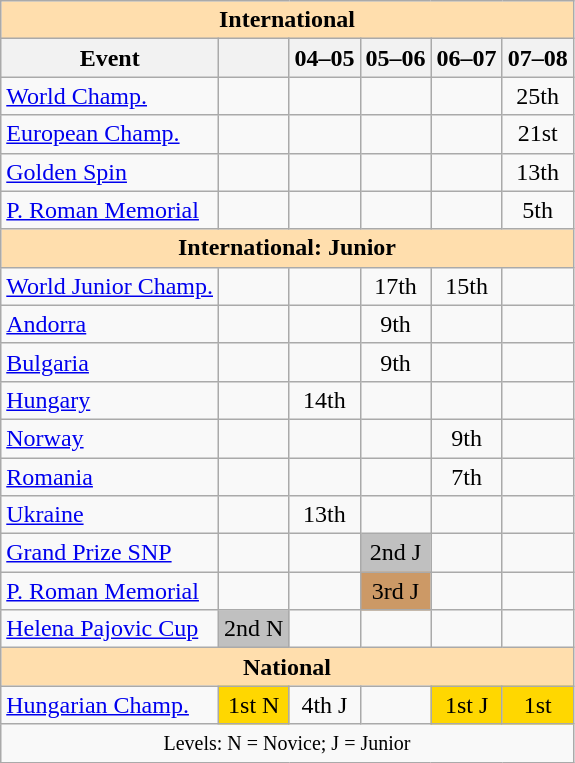<table class="wikitable" style="text-align:center">
<tr>
<th style="background-color: #ffdead; " colspan=6 align=center>International</th>
</tr>
<tr>
<th>Event</th>
<th></th>
<th>04–05</th>
<th>05–06</th>
<th>06–07</th>
<th>07–08</th>
</tr>
<tr>
<td align=left><a href='#'>World Champ.</a></td>
<td></td>
<td></td>
<td></td>
<td></td>
<td>25th</td>
</tr>
<tr>
<td align=left><a href='#'>European Champ.</a></td>
<td></td>
<td></td>
<td></td>
<td></td>
<td>21st</td>
</tr>
<tr>
<td align=left><a href='#'>Golden Spin</a></td>
<td></td>
<td></td>
<td></td>
<td></td>
<td>13th</td>
</tr>
<tr>
<td align=left><a href='#'>P. Roman Memorial</a></td>
<td></td>
<td></td>
<td></td>
<td></td>
<td>5th</td>
</tr>
<tr>
<th style="background-color: #ffdead; " colspan=6 align=center>International: Junior</th>
</tr>
<tr>
<td align=left><a href='#'>World Junior Champ.</a></td>
<td></td>
<td></td>
<td>17th</td>
<td>15th</td>
<td></td>
</tr>
<tr>
<td align=left> <a href='#'>Andorra</a></td>
<td></td>
<td></td>
<td>9th</td>
<td></td>
<td></td>
</tr>
<tr>
<td align=left> <a href='#'>Bulgaria</a></td>
<td></td>
<td></td>
<td>9th</td>
<td></td>
<td></td>
</tr>
<tr>
<td align=left> <a href='#'>Hungary</a></td>
<td></td>
<td>14th</td>
<td></td>
<td></td>
<td></td>
</tr>
<tr>
<td align=left> <a href='#'>Norway</a></td>
<td></td>
<td></td>
<td></td>
<td>9th</td>
<td></td>
</tr>
<tr>
<td align=left> <a href='#'>Romania</a></td>
<td></td>
<td></td>
<td></td>
<td>7th</td>
<td></td>
</tr>
<tr>
<td align=left> <a href='#'>Ukraine</a></td>
<td></td>
<td>13th</td>
<td></td>
<td></td>
<td></td>
</tr>
<tr>
<td align=left><a href='#'>Grand Prize SNP</a></td>
<td></td>
<td></td>
<td bgcolor=silver>2nd J</td>
<td></td>
<td></td>
</tr>
<tr>
<td align=left><a href='#'>P. Roman Memorial</a></td>
<td></td>
<td></td>
<td bgcolor=cc9966>3rd J</td>
<td></td>
<td></td>
</tr>
<tr>
<td align=left><a href='#'>Helena Pajovic Cup</a></td>
<td bgcolor=silver>2nd N</td>
<td></td>
<td></td>
<td></td>
<td></td>
</tr>
<tr>
<th style="background-color: #ffdead; " colspan=6 align=center>National</th>
</tr>
<tr>
<td align=left><a href='#'>Hungarian Champ.</a></td>
<td bgcolor=gold>1st N</td>
<td>4th J</td>
<td></td>
<td bgcolor=gold>1st J</td>
<td bgcolor=gold>1st</td>
</tr>
<tr>
<td colspan=6 align=center><small> Levels: N = Novice; J = Junior </small></td>
</tr>
</table>
